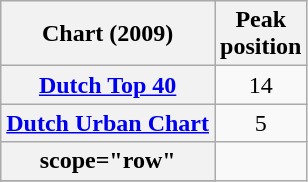<table class="wikitable sortable plainrowheaders">
<tr>
<th scope="col">Chart (2009)</th>
<th scope="col">Peak<br>position</th>
</tr>
<tr>
<th scope="row"><a href='#'>Dutch Top 40</a></th>
<td align="center">14</td>
</tr>
<tr>
<th scope="row"><a href='#'>Dutch Urban Chart</a></th>
<td align="center">5</td>
</tr>
<tr>
<th>scope="row"</th>
</tr>
<tr>
</tr>
</table>
